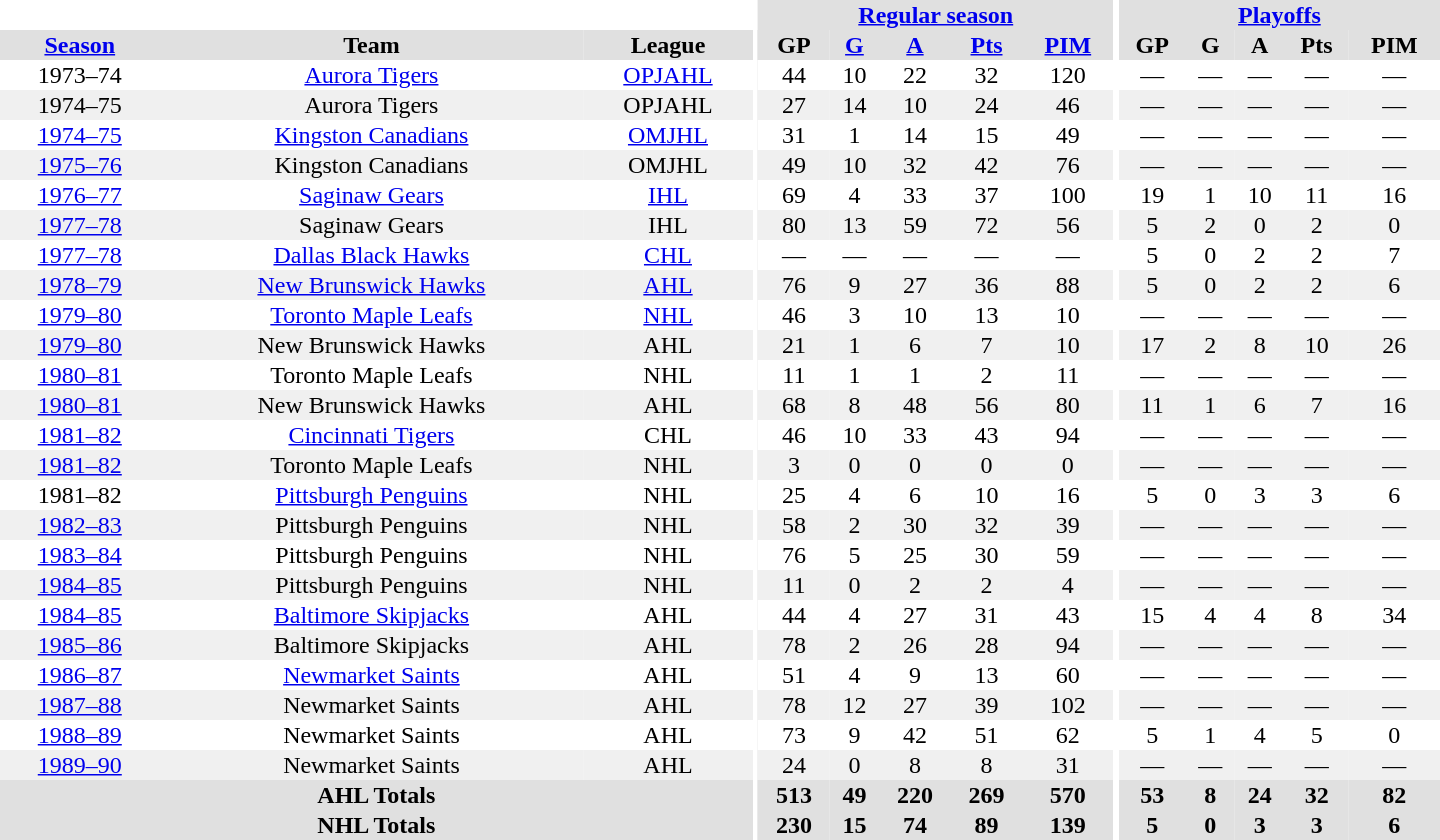<table border="0" cellpadding="1" cellspacing="0" style="text-align:center; width:60em">
<tr bgcolor="#e0e0e0">
<th colspan="3" bgcolor="#ffffff"></th>
<th rowspan="100" bgcolor="#ffffff"></th>
<th colspan="5"><a href='#'>Regular season</a></th>
<th rowspan="100" bgcolor="#ffffff"></th>
<th colspan="5"><a href='#'>Playoffs</a></th>
</tr>
<tr bgcolor="#e0e0e0">
<th><a href='#'>Season</a></th>
<th>Team</th>
<th>League</th>
<th>GP</th>
<th><a href='#'>G</a></th>
<th><a href='#'>A</a></th>
<th><a href='#'>Pts</a></th>
<th><a href='#'>PIM</a></th>
<th>GP</th>
<th>G</th>
<th>A</th>
<th>Pts</th>
<th>PIM</th>
</tr>
<tr>
<td>1973–74</td>
<td><a href='#'>Aurora Tigers</a></td>
<td><a href='#'>OPJAHL</a></td>
<td>44</td>
<td>10</td>
<td>22</td>
<td>32</td>
<td>120</td>
<td>—</td>
<td>—</td>
<td>—</td>
<td>—</td>
<td>—</td>
</tr>
<tr bgcolor="#f0f0f0">
<td>1974–75</td>
<td>Aurora Tigers</td>
<td>OPJAHL</td>
<td>27</td>
<td>14</td>
<td>10</td>
<td>24</td>
<td>46</td>
<td>—</td>
<td>—</td>
<td>—</td>
<td>—</td>
<td>—</td>
</tr>
<tr>
<td><a href='#'>1974–75</a></td>
<td><a href='#'>Kingston Canadians</a></td>
<td><a href='#'>OMJHL</a></td>
<td>31</td>
<td>1</td>
<td>14</td>
<td>15</td>
<td>49</td>
<td>—</td>
<td>—</td>
<td>—</td>
<td>—</td>
<td>—</td>
</tr>
<tr bgcolor="#f0f0f0">
<td><a href='#'>1975–76</a></td>
<td>Kingston Canadians</td>
<td>OMJHL</td>
<td>49</td>
<td>10</td>
<td>32</td>
<td>42</td>
<td>76</td>
<td>—</td>
<td>—</td>
<td>—</td>
<td>—</td>
<td>—</td>
</tr>
<tr>
<td><a href='#'>1976–77</a></td>
<td><a href='#'>Saginaw Gears</a></td>
<td><a href='#'>IHL</a></td>
<td>69</td>
<td>4</td>
<td>33</td>
<td>37</td>
<td>100</td>
<td>19</td>
<td>1</td>
<td>10</td>
<td>11</td>
<td>16</td>
</tr>
<tr bgcolor="#f0f0f0">
<td><a href='#'>1977–78</a></td>
<td>Saginaw Gears</td>
<td>IHL</td>
<td>80</td>
<td>13</td>
<td>59</td>
<td>72</td>
<td>56</td>
<td>5</td>
<td>2</td>
<td>0</td>
<td>2</td>
<td>0</td>
</tr>
<tr>
<td><a href='#'>1977–78</a></td>
<td><a href='#'>Dallas Black Hawks</a></td>
<td><a href='#'>CHL</a></td>
<td>—</td>
<td>—</td>
<td>—</td>
<td>—</td>
<td>—</td>
<td>5</td>
<td>0</td>
<td>2</td>
<td>2</td>
<td>7</td>
</tr>
<tr bgcolor="#f0f0f0">
<td><a href='#'>1978–79</a></td>
<td><a href='#'>New Brunswick Hawks</a></td>
<td><a href='#'>AHL</a></td>
<td>76</td>
<td>9</td>
<td>27</td>
<td>36</td>
<td>88</td>
<td>5</td>
<td>0</td>
<td>2</td>
<td>2</td>
<td>6</td>
</tr>
<tr>
<td><a href='#'>1979–80</a></td>
<td><a href='#'>Toronto Maple Leafs</a></td>
<td><a href='#'>NHL</a></td>
<td>46</td>
<td>3</td>
<td>10</td>
<td>13</td>
<td>10</td>
<td>—</td>
<td>—</td>
<td>—</td>
<td>—</td>
<td>—</td>
</tr>
<tr bgcolor="#f0f0f0">
<td><a href='#'>1979–80</a></td>
<td>New Brunswick Hawks</td>
<td>AHL</td>
<td>21</td>
<td>1</td>
<td>6</td>
<td>7</td>
<td>10</td>
<td>17</td>
<td>2</td>
<td>8</td>
<td>10</td>
<td>26</td>
</tr>
<tr>
<td><a href='#'>1980–81</a></td>
<td>Toronto Maple Leafs</td>
<td>NHL</td>
<td>11</td>
<td>1</td>
<td>1</td>
<td>2</td>
<td>11</td>
<td>—</td>
<td>—</td>
<td>—</td>
<td>—</td>
<td>—</td>
</tr>
<tr bgcolor="#f0f0f0">
<td><a href='#'>1980–81</a></td>
<td>New Brunswick Hawks</td>
<td>AHL</td>
<td>68</td>
<td>8</td>
<td>48</td>
<td>56</td>
<td>80</td>
<td>11</td>
<td>1</td>
<td>6</td>
<td>7</td>
<td>16</td>
</tr>
<tr>
<td><a href='#'>1981–82</a></td>
<td><a href='#'>Cincinnati Tigers</a></td>
<td>CHL</td>
<td>46</td>
<td>10</td>
<td>33</td>
<td>43</td>
<td>94</td>
<td>—</td>
<td>—</td>
<td>—</td>
<td>—</td>
<td>—</td>
</tr>
<tr bgcolor="#f0f0f0">
<td><a href='#'>1981–82</a></td>
<td>Toronto Maple Leafs</td>
<td>NHL</td>
<td>3</td>
<td>0</td>
<td>0</td>
<td>0</td>
<td>0</td>
<td>—</td>
<td>—</td>
<td>—</td>
<td>—</td>
<td>—</td>
</tr>
<tr>
<td>1981–82</td>
<td><a href='#'>Pittsburgh Penguins</a></td>
<td>NHL</td>
<td>25</td>
<td>4</td>
<td>6</td>
<td>10</td>
<td>16</td>
<td>5</td>
<td>0</td>
<td>3</td>
<td>3</td>
<td>6</td>
</tr>
<tr bgcolor="#f0f0f0">
<td><a href='#'>1982–83</a></td>
<td>Pittsburgh Penguins</td>
<td>NHL</td>
<td>58</td>
<td>2</td>
<td>30</td>
<td>32</td>
<td>39</td>
<td>—</td>
<td>—</td>
<td>—</td>
<td>—</td>
<td>—</td>
</tr>
<tr>
<td><a href='#'>1983–84</a></td>
<td>Pittsburgh Penguins</td>
<td>NHL</td>
<td>76</td>
<td>5</td>
<td>25</td>
<td>30</td>
<td>59</td>
<td>—</td>
<td>—</td>
<td>—</td>
<td>—</td>
<td>—</td>
</tr>
<tr bgcolor="#f0f0f0">
<td><a href='#'>1984–85</a></td>
<td>Pittsburgh Penguins</td>
<td>NHL</td>
<td>11</td>
<td>0</td>
<td>2</td>
<td>2</td>
<td>4</td>
<td>—</td>
<td>—</td>
<td>—</td>
<td>—</td>
<td>—</td>
</tr>
<tr>
<td><a href='#'>1984–85</a></td>
<td><a href='#'>Baltimore Skipjacks</a></td>
<td>AHL</td>
<td>44</td>
<td>4</td>
<td>27</td>
<td>31</td>
<td>43</td>
<td>15</td>
<td>4</td>
<td>4</td>
<td>8</td>
<td>34</td>
</tr>
<tr bgcolor="#f0f0f0">
<td><a href='#'>1985–86</a></td>
<td>Baltimore Skipjacks</td>
<td>AHL</td>
<td>78</td>
<td>2</td>
<td>26</td>
<td>28</td>
<td>94</td>
<td>—</td>
<td>—</td>
<td>—</td>
<td>—</td>
<td>—</td>
</tr>
<tr>
<td><a href='#'>1986–87</a></td>
<td><a href='#'>Newmarket Saints</a></td>
<td>AHL</td>
<td>51</td>
<td>4</td>
<td>9</td>
<td>13</td>
<td>60</td>
<td>—</td>
<td>—</td>
<td>—</td>
<td>—</td>
<td>—</td>
</tr>
<tr bgcolor="#f0f0f0">
<td><a href='#'>1987–88</a></td>
<td>Newmarket Saints</td>
<td>AHL</td>
<td>78</td>
<td>12</td>
<td>27</td>
<td>39</td>
<td>102</td>
<td>—</td>
<td>—</td>
<td>—</td>
<td>—</td>
<td>—</td>
</tr>
<tr>
<td><a href='#'>1988–89</a></td>
<td>Newmarket Saints</td>
<td>AHL</td>
<td>73</td>
<td>9</td>
<td>42</td>
<td>51</td>
<td>62</td>
<td>5</td>
<td>1</td>
<td>4</td>
<td>5</td>
<td>0</td>
</tr>
<tr bgcolor="#f0f0f0">
<td><a href='#'>1989–90</a></td>
<td>Newmarket Saints</td>
<td>AHL</td>
<td>24</td>
<td>0</td>
<td>8</td>
<td>8</td>
<td>31</td>
<td>—</td>
<td>—</td>
<td>—</td>
<td>—</td>
<td>—</td>
</tr>
<tr bgcolor="#e0e0e0">
<th colspan="3">AHL Totals</th>
<th>513</th>
<th>49</th>
<th>220</th>
<th>269</th>
<th>570</th>
<th>53</th>
<th>8</th>
<th>24</th>
<th>32</th>
<th>82</th>
</tr>
<tr bgcolor="#e0e0e0">
<th colspan="3">NHL Totals</th>
<th>230</th>
<th>15</th>
<th>74</th>
<th>89</th>
<th>139</th>
<th>5</th>
<th>0</th>
<th>3</th>
<th>3</th>
<th>6</th>
</tr>
</table>
